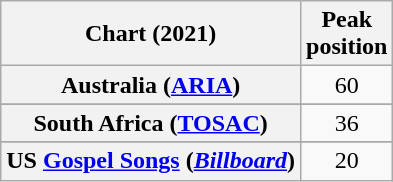<table class="wikitable sortable plainrowheaders" style="text-align:center">
<tr>
<th scope="col">Chart (2021)</th>
<th scope="col">Peak<br>position</th>
</tr>
<tr>
<th scope="row">Australia (<a href='#'>ARIA</a>)</th>
<td>60</td>
</tr>
<tr>
</tr>
<tr>
</tr>
<tr>
</tr>
<tr>
<th scope="row">South Africa (<a href='#'>TOSAC</a>)</th>
<td>36</td>
</tr>
<tr>
</tr>
<tr>
</tr>
<tr>
</tr>
<tr>
<th scope="row">US <a href='#'>Gospel Songs</a> (<em><a href='#'>Billboard</a></em>)</th>
<td>20</td>
</tr>
</table>
